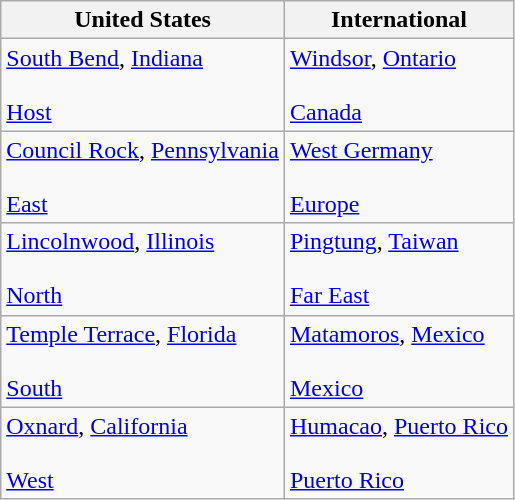<table class="wikitable">
<tr>
<th>United States</th>
<th>International</th>
</tr>
<tr>
<td> <a href='#'>South Bend</a>, <a href='#'>Indiana</a><br><br><a href='#'>Host</a></td>
<td> <a href='#'>Windsor</a>, <a href='#'>Ontario</a><br><br><a href='#'>Canada</a></td>
</tr>
<tr>
<td> <a href='#'>Council Rock</a>, <a href='#'>Pennsylvania</a><br><br><a href='#'>East</a></td>
<td> <a href='#'>West Germany</a><br><br><a href='#'>Europe</a></td>
</tr>
<tr>
<td> <a href='#'>Lincolnwood</a>, <a href='#'>Illinois</a><br><br><a href='#'>North</a></td>
<td> <a href='#'>Pingtung</a>, <a href='#'>Taiwan</a><br><br><a href='#'>Far East</a></td>
</tr>
<tr>
<td> <a href='#'>Temple Terrace</a>, <a href='#'>Florida</a><br><br><a href='#'>South</a></td>
<td> <a href='#'>Matamoros</a>, <a href='#'>Mexico</a><br><br><a href='#'>Mexico</a></td>
</tr>
<tr>
<td> <a href='#'>Oxnard</a>, <a href='#'>California</a><br><br><a href='#'>West</a></td>
<td> <a href='#'>Humacao</a>, <a href='#'>Puerto Rico</a><br> <br><a href='#'>Puerto Rico</a></td>
</tr>
</table>
